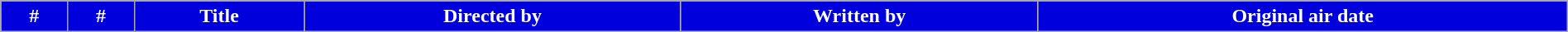<table class="wikitable plainrowheaders" width="100%" style="background: #FFFFFF;">
<tr>
</tr>
<tr style="color:white">
<th style="background: #0000DD;">#</th>
<th ! style="background: #0000DD;">#</th>
<th ! style="background: #0000DD;">Title</th>
<th ! style="background: #0000DD;">Directed by</th>
<th ! style="background: #0000DD;">Written by</th>
<th ! style="background: #0000DD;">Original air date<br>


















































</th>
</tr>
</table>
